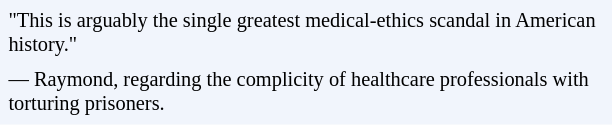<table class="toccolours" style="float: left; margin-left: 1em; margin-right: 2em; font-size: 85%; background:#f1f5fc; color:black; width:30em; max-width: 40;" cellspacing="5">
<tr>
<td style="text-align: left;">"This is arguably the single greatest medical-ethics scandal in American history."</td>
</tr>
<tr>
<td style="text-align: left;">— Raymond, regarding the complicity of healthcare professionals with torturing prisoners.</td>
</tr>
</table>
